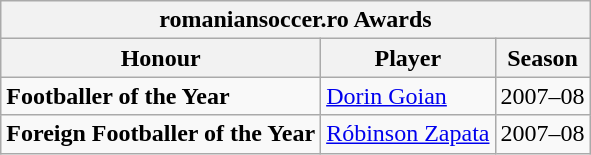<table class="wikitable" align=center>
<tr>
<th Colspan=3>romaniansoccer.ro Awards</th>
</tr>
<tr>
<th Align=Left>Honour</th>
<th Align=Left>Player</th>
<th Align=Left>Season</th>
</tr>
<tr>
<td valign="top" Rowspan=1 Align=left><strong>Footballer of the Year</strong></td>
<td><a href='#'>Dorin Goian</a></td>
<td class="wikitable" align=center>2007–08</td>
</tr>
<tr>
<td valign="top" Rowspan=1 Align=left><strong>Foreign Footballer of the Year</strong></td>
<td><a href='#'>Róbinson Zapata</a></td>
<td class="wikitable" align=center>2007–08</td>
</tr>
</table>
